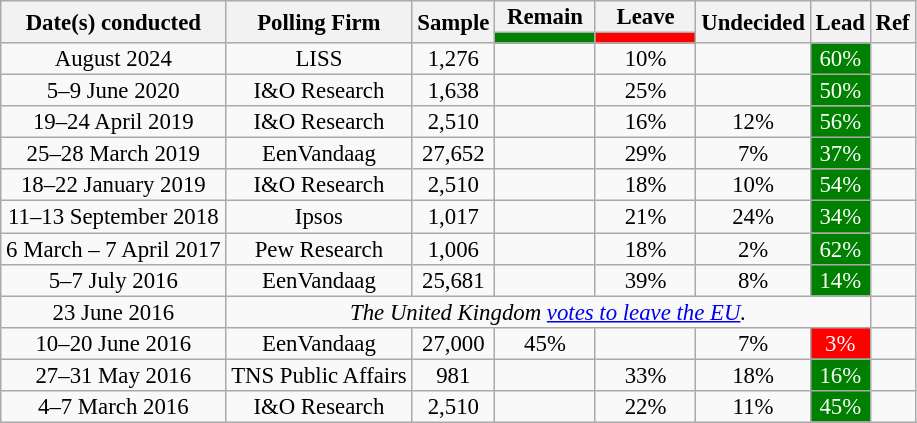<table class="wikitable sortable" style="text-align:center;font-size:95%;line-height:14px">
<tr>
<th rowspan="2">Date(s) conducted</th>
<th rowspan="2">Polling Firm</th>
<th rowspan="2">Sample</th>
<th>Remain</th>
<th>Leave</th>
<th rowspan="2" class="unsortable" width:60px>Undecided</th>
<th rowspan="2">Lead</th>
<th rowspan="2" class="unsortable">Ref</th>
</tr>
<tr>
<th data-sort-="" style="background:green;width:60px;" " type="number"></th>
<th data-sort-="" style="background:red;width:60px;" " type="number"></th>
</tr>
<tr>
<td data-sort-value="2024-08-01">August 2024</td>
<td>LISS</td>
<td>1,276</td>
<td></td>
<td>10%</td>
<td></td>
<td style="background:green;color:white;">60%</td>
<td></td>
</tr>
<tr>
<td data-sort-value="2016-03-07">5–9 June 2020</td>
<td>I&O Research</td>
<td>1,638</td>
<td></td>
<td>25%</td>
<td></td>
<td style="background:green;color:white;">50%</td>
<td></td>
</tr>
<tr>
<td data-sort-value="2016-03-07">19–24 April 2019</td>
<td>I&O Research</td>
<td>2,510</td>
<td></td>
<td>16%</td>
<td>12%</td>
<td style="background:green;color:white;">56%</td>
<td></td>
</tr>
<tr>
<td data-sort-value="2019-03-28">25–28 March 2019</td>
<td>EenVandaag</td>
<td>27,652</td>
<td></td>
<td>29%</td>
<td>7%</td>
<td style="background:green;color:white;">37%</td>
<td></td>
</tr>
<tr>
<td data-sort-value="2016-03-07">18–22 January 2019</td>
<td>I&O Research</td>
<td>2,510</td>
<td></td>
<td>18%</td>
<td>10%</td>
<td style="background:green;color:white;">54%</td>
<td></td>
</tr>
<tr>
<td data-sort-value="2018-09-13">11–13 September 2018</td>
<td>Ipsos</td>
<td>1,017</td>
<td></td>
<td>21%</td>
<td>24%</td>
<td style="background:green;color:white;">34%</td>
<td></td>
</tr>
<tr>
<td data-sort-value="2018-09-13">6 March – 7 April 2017</td>
<td>Pew Research</td>
<td>1,006</td>
<td></td>
<td>18%</td>
<td>2%</td>
<td style="background:green;color:white;">62%</td>
<td></td>
</tr>
<tr>
<td data-sort-value="2016-07-07">5–7 July 2016</td>
<td>EenVandaag</td>
<td>25,681</td>
<td></td>
<td>39%</td>
<td>8%</td>
<td style="background:green;color:white;">14%</td>
<td></td>
</tr>
<tr>
<td data-sort-value="2016-06-23">23 June 2016</td>
<td colspan="6"><em>The United Kingdom <a href='#'>votes to leave the EU</a>.</em></td>
</tr>
<tr>
<td data-sort-value="2016-06-20">10–20 June 2016</td>
<td>EenVandaag</td>
<td>27,000</td>
<td>45%</td>
<td></td>
<td>7%</td>
<td style="background:red;color:white;">3%</td>
<td></td>
</tr>
<tr>
<td data-sort-value="2016-05-31">27–31 May 2016</td>
<td>TNS Public Affairs</td>
<td>981</td>
<td></td>
<td>33%</td>
<td>18%</td>
<td style="background:green;color:white;">16%</td>
<td></td>
</tr>
<tr>
<td data-sort-value="2016-03-07">4–7 March 2016</td>
<td>I&O Research</td>
<td>2,510</td>
<td></td>
<td>22%</td>
<td>11%</td>
<td style="background:green;color:white;">45%</td>
<td></td>
</tr>
</table>
